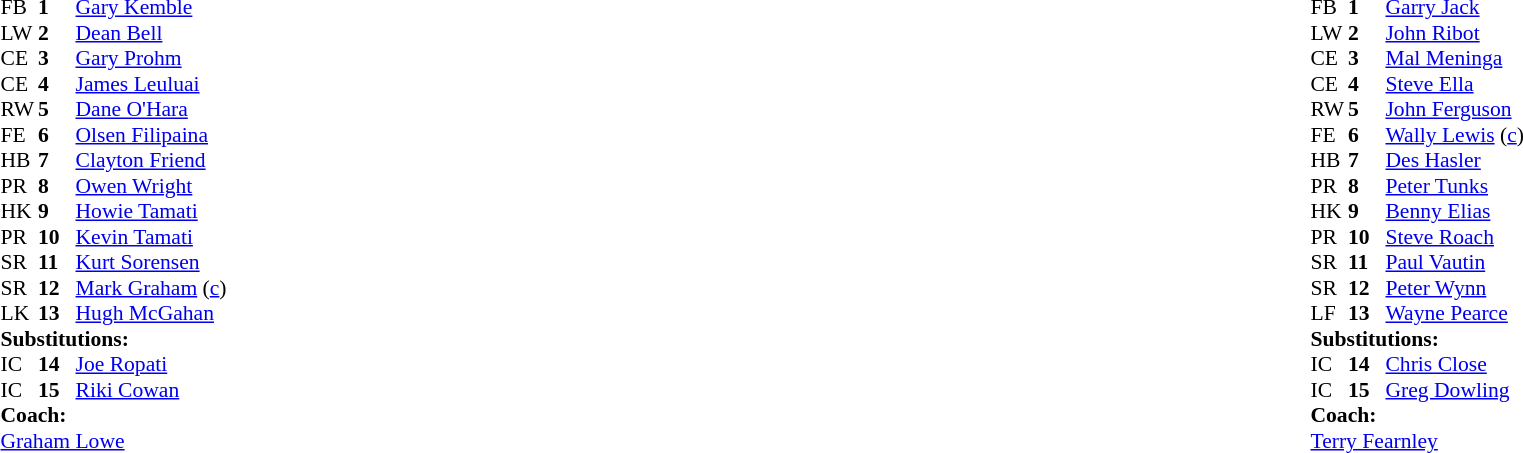<table width="100%">
<tr>
<td valign="top" width="50%"><br><table style="font-size: 90%" cellspacing="0" cellpadding="0">
<tr>
<th width="25"></th>
<th width="25"></th>
</tr>
<tr>
<td>FB</td>
<td><strong>1</strong></td>
<td><a href='#'>Gary Kemble</a></td>
</tr>
<tr>
<td>LW</td>
<td><strong>2</strong></td>
<td><a href='#'>Dean Bell</a></td>
</tr>
<tr>
<td>CE</td>
<td><strong>3</strong></td>
<td><a href='#'>Gary Prohm</a></td>
</tr>
<tr>
<td>CE</td>
<td><strong>4</strong></td>
<td><a href='#'>James Leuluai</a></td>
</tr>
<tr>
<td>RW</td>
<td><strong>5</strong></td>
<td><a href='#'>Dane O'Hara</a></td>
</tr>
<tr>
<td>FE</td>
<td><strong>6</strong></td>
<td><a href='#'>Olsen Filipaina</a></td>
</tr>
<tr>
<td>HB</td>
<td><strong>7</strong></td>
<td><a href='#'>Clayton Friend</a></td>
</tr>
<tr>
<td>PR</td>
<td><strong>8</strong></td>
<td><a href='#'>Owen Wright</a></td>
</tr>
<tr>
<td>HK</td>
<td><strong>9</strong></td>
<td><a href='#'>Howie Tamati</a></td>
</tr>
<tr>
<td>PR</td>
<td><strong>10</strong></td>
<td><a href='#'>Kevin Tamati</a></td>
</tr>
<tr>
<td>SR</td>
<td><strong>11</strong></td>
<td><a href='#'>Kurt Sorensen</a></td>
</tr>
<tr>
<td>SR</td>
<td><strong>12</strong></td>
<td><a href='#'>Mark Graham</a> (<a href='#'>c</a>)</td>
</tr>
<tr>
<td>LK</td>
<td><strong>13</strong></td>
<td><a href='#'>Hugh McGahan</a></td>
</tr>
<tr>
<td colspan=3><strong>Substitutions:</strong></td>
</tr>
<tr>
<td>IC</td>
<td><strong>14</strong></td>
<td><a href='#'>Joe Ropati</a></td>
</tr>
<tr>
<td>IC</td>
<td><strong>15</strong></td>
<td><a href='#'>Riki Cowan</a></td>
</tr>
<tr>
<td colspan=3><strong>Coach:</strong></td>
</tr>
<tr>
<td colspan="4"> <a href='#'>Graham Lowe</a></td>
</tr>
</table>
</td>
<td valign="top" width="50%"><br><table style="font-size: 90%" cellspacing="0" cellpadding="0" align="center">
<tr>
<th width="25"></th>
<th width="25"></th>
</tr>
<tr>
<td>FB</td>
<td><strong>1</strong></td>
<td><a href='#'>Garry Jack</a></td>
</tr>
<tr>
<td>LW</td>
<td><strong>2</strong></td>
<td><a href='#'>John Ribot</a></td>
</tr>
<tr>
<td>CE</td>
<td><strong>3</strong></td>
<td><a href='#'>Mal Meninga</a></td>
</tr>
<tr>
<td>CE</td>
<td><strong>4</strong></td>
<td><a href='#'>Steve Ella</a></td>
</tr>
<tr>
<td>RW</td>
<td><strong>5</strong></td>
<td><a href='#'>John Ferguson</a></td>
</tr>
<tr>
<td>FE</td>
<td><strong>6</strong></td>
<td><a href='#'>Wally Lewis</a> (<a href='#'>c</a>)</td>
</tr>
<tr>
<td>HB</td>
<td><strong>7</strong></td>
<td><a href='#'>Des Hasler</a></td>
</tr>
<tr>
<td>PR</td>
<td><strong>8</strong></td>
<td><a href='#'>Peter Tunks</a></td>
</tr>
<tr>
<td>HK</td>
<td><strong>9</strong></td>
<td><a href='#'>Benny Elias</a></td>
</tr>
<tr>
<td>PR</td>
<td><strong>10</strong></td>
<td><a href='#'>Steve Roach</a></td>
</tr>
<tr>
<td>SR</td>
<td><strong>11</strong></td>
<td><a href='#'>Paul Vautin</a></td>
</tr>
<tr>
<td>SR</td>
<td><strong>12</strong></td>
<td><a href='#'>Peter Wynn</a></td>
</tr>
<tr>
<td>LF</td>
<td><strong>13</strong></td>
<td><a href='#'>Wayne Pearce</a></td>
</tr>
<tr>
<td colspan=3><strong>Substitutions:</strong></td>
</tr>
<tr>
<td>IC</td>
<td><strong>14</strong></td>
<td><a href='#'>Chris Close</a></td>
</tr>
<tr>
<td>IC</td>
<td><strong>15</strong></td>
<td><a href='#'>Greg Dowling</a></td>
</tr>
<tr>
<td colspan=3><strong>Coach:</strong></td>
</tr>
<tr>
<td colspan="4"> <a href='#'>Terry Fearnley</a></td>
</tr>
</table>
</td>
</tr>
</table>
